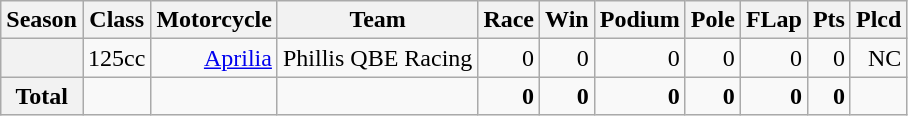<table class="wikitable" style=text-align:right>
<tr>
<th>Season</th>
<th>Class</th>
<th>Motorcycle</th>
<th>Team</th>
<th>Race</th>
<th>Win</th>
<th>Podium</th>
<th>Pole</th>
<th>FLap</th>
<th>Pts</th>
<th>Plcd</th>
</tr>
<tr>
<th></th>
<td>125cc</td>
<td><a href='#'>Aprilia</a></td>
<td>Phillis QBE Racing</td>
<td>0</td>
<td>0</td>
<td>0</td>
<td>0</td>
<td>0</td>
<td>0</td>
<td>NC</td>
</tr>
<tr>
<th>Total</th>
<td></td>
<td></td>
<td></td>
<td><strong>0</strong></td>
<td><strong>0</strong></td>
<td><strong>0</strong></td>
<td><strong>0</strong></td>
<td><strong>0</strong></td>
<td><strong>0</strong></td>
<td></td>
</tr>
</table>
